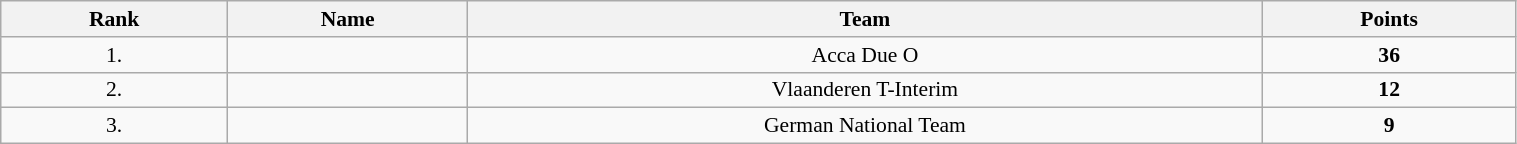<table class=wikitable style="font-size:90%" width="80%">
<tr>
<th>Rank</th>
<th>Name</th>
<th>Team</th>
<th>Points</th>
</tr>
<tr>
<td align="center">1.</td>
<td></td>
<td align="center">Acca Due O</td>
<td align="center"><strong>36</strong></td>
</tr>
<tr>
<td align="center">2.</td>
<td></td>
<td align="center">Vlaanderen T-Interim</td>
<td align="center"><strong>12</strong></td>
</tr>
<tr>
<td align="center">3.</td>
<td></td>
<td align="center">German National Team</td>
<td align="center"><strong>9</strong></td>
</tr>
</table>
